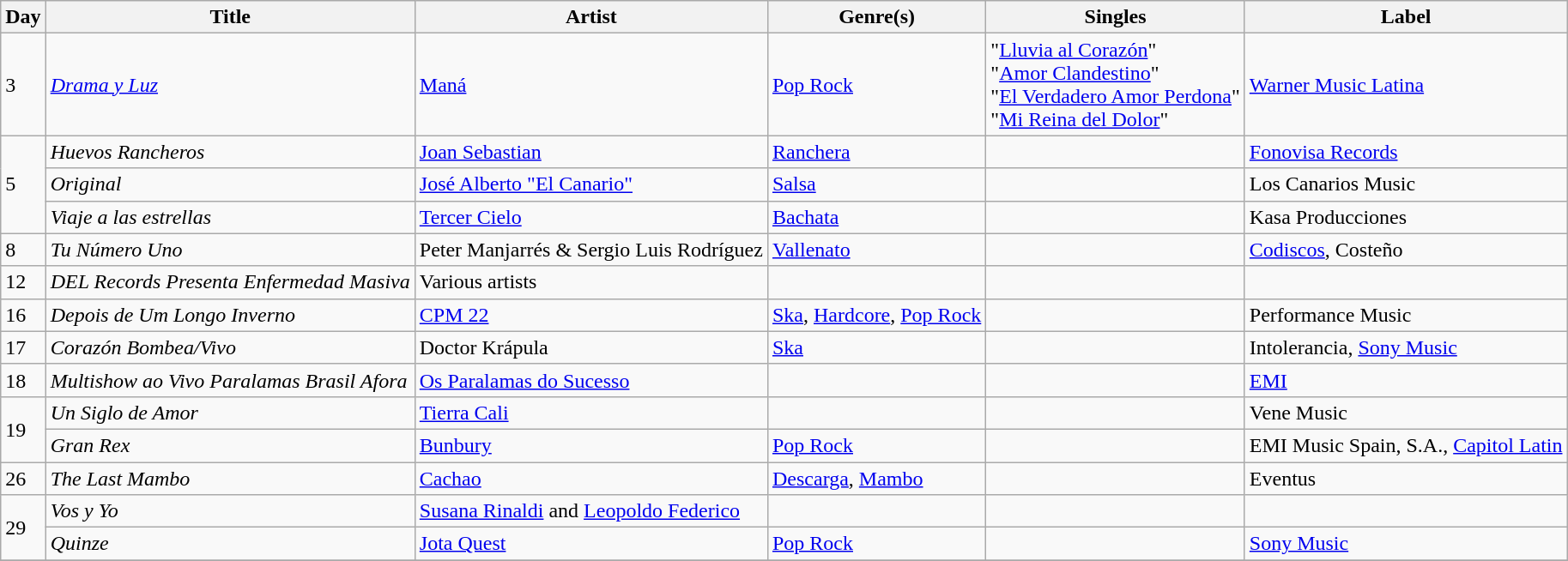<table class="wikitable sortable" style="text-align: left;">
<tr>
<th>Day</th>
<th>Title</th>
<th>Artist</th>
<th>Genre(s)</th>
<th>Singles</th>
<th>Label</th>
</tr>
<tr>
<td>3</td>
<td><em><a href='#'>Drama y Luz</a></em></td>
<td><a href='#'>Maná</a></td>
<td><a href='#'>Pop Rock</a></td>
<td>"<a href='#'>Lluvia al Corazón</a>"<br>"<a href='#'>Amor Clandestino</a>"<br>"<a href='#'>El Verdadero Amor Perdona</a>"<br>"<a href='#'>Mi Reina del Dolor</a>"</td>
<td><a href='#'>Warner Music Latina</a></td>
</tr>
<tr>
<td rowspan="3">5</td>
<td><em>Huevos Rancheros</em></td>
<td><a href='#'>Joan Sebastian</a></td>
<td><a href='#'>Ranchera</a></td>
<td></td>
<td><a href='#'>Fonovisa Records</a></td>
</tr>
<tr>
<td><em>Original</em></td>
<td><a href='#'>José Alberto "El Canario"</a></td>
<td><a href='#'>Salsa</a></td>
<td></td>
<td>Los Canarios Music</td>
</tr>
<tr>
<td><em>Viaje a las estrellas</em></td>
<td><a href='#'>Tercer Cielo</a></td>
<td><a href='#'>Bachata</a></td>
<td></td>
<td>Kasa Producciones</td>
</tr>
<tr>
<td>8</td>
<td><em>Tu Número Uno</em></td>
<td>Peter Manjarrés & Sergio Luis Rodríguez</td>
<td><a href='#'>Vallenato</a></td>
<td></td>
<td><a href='#'>Codiscos</a>, Costeño</td>
</tr>
<tr>
<td>12</td>
<td><em>DEL Records Presenta Enfermedad Masiva</em></td>
<td>Various artists</td>
<td></td>
<td></td>
<td></td>
</tr>
<tr>
<td>16</td>
<td><em>Depois de Um Longo Inverno</em></td>
<td><a href='#'>CPM 22</a></td>
<td><a href='#'>Ska</a>, <a href='#'>Hardcore</a>, <a href='#'>Pop Rock</a></td>
<td></td>
<td>Performance Music</td>
</tr>
<tr>
<td>17</td>
<td><em>Corazón Bombea/Vivo</em></td>
<td>Doctor Krápula</td>
<td><a href='#'>Ska</a></td>
<td></td>
<td>Intolerancia, <a href='#'>Sony Music</a></td>
</tr>
<tr>
<td>18</td>
<td><em>Multishow ao Vivo Paralamas Brasil Afora</em></td>
<td><a href='#'>Os Paralamas do Sucesso</a></td>
<td></td>
<td></td>
<td><a href='#'>EMI</a></td>
</tr>
<tr>
<td rowspan="2">19</td>
<td><em>Un Siglo de Amor</em></td>
<td><a href='#'>Tierra Cali</a></td>
<td></td>
<td></td>
<td>Vene Music</td>
</tr>
<tr>
<td><em>Gran Rex</em></td>
<td><a href='#'>Bunbury</a></td>
<td><a href='#'>Pop Rock</a></td>
<td></td>
<td>EMI Music Spain, S.A., <a href='#'>Capitol Latin</a></td>
</tr>
<tr>
<td>26</td>
<td><em>The Last Mambo</em></td>
<td><a href='#'>Cachao</a></td>
<td><a href='#'>Descarga</a>, <a href='#'>Mambo</a></td>
<td></td>
<td>Eventus</td>
</tr>
<tr>
<td rowspan="2">29</td>
<td><em>Vos y Yo</em></td>
<td><a href='#'>Susana Rinaldi</a> and <a href='#'>Leopoldo Federico</a></td>
<td></td>
<td></td>
<td></td>
</tr>
<tr>
<td><em>Quinze</em></td>
<td><a href='#'>Jota Quest</a></td>
<td><a href='#'>Pop Rock</a></td>
<td></td>
<td><a href='#'>Sony Music</a></td>
</tr>
<tr>
</tr>
</table>
